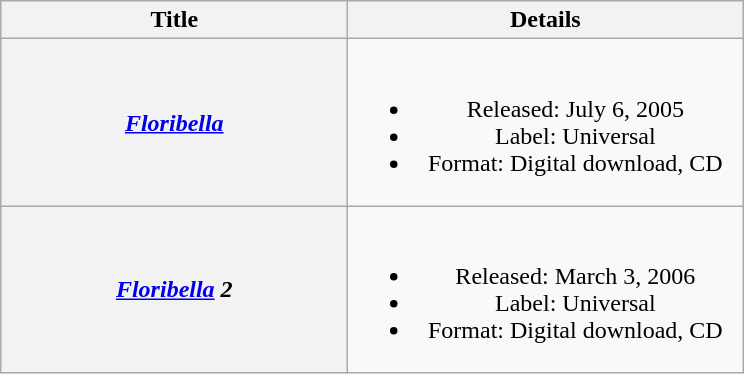<table class="wikitable plainrowheaders" style="text-align:center;">
<tr>
<th scope="col" style="width:14em;">Title</th>
<th scope="col" style="width:16em;">Details</th>
</tr>
<tr>
<th scope="row"><em><a href='#'>Floribella</a></em></th>
<td><br><ul><li>Released: July 6, 2005</li><li>Label: Universal</li><li>Format: Digital download, CD</li></ul></td>
</tr>
<tr>
<th scope="row"><em><a href='#'>Floribella</a> 2</em></th>
<td><br><ul><li>Released: March 3, 2006</li><li>Label: Universal</li><li>Format: Digital download, CD</li></ul></td>
</tr>
</table>
